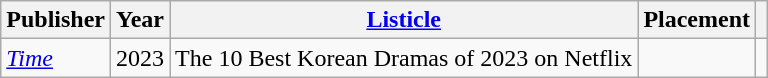<table class="wikitable plainrowheaders">
<tr>
<th scope="col">Publisher</th>
<th scope="col">Year</th>
<th scope="col"><a href='#'>Listicle</a></th>
<th scope="col">Placement</th>
<th scope="col"></th>
</tr>
<tr>
<td><em><a href='#'>Time</a></em></td>
<td style="text-align:center">2023</td>
<td>The 10 Best Korean Dramas of 2023 on Netflix</td>
<td></td>
<td style="text-align:center"></td>
</tr>
</table>
